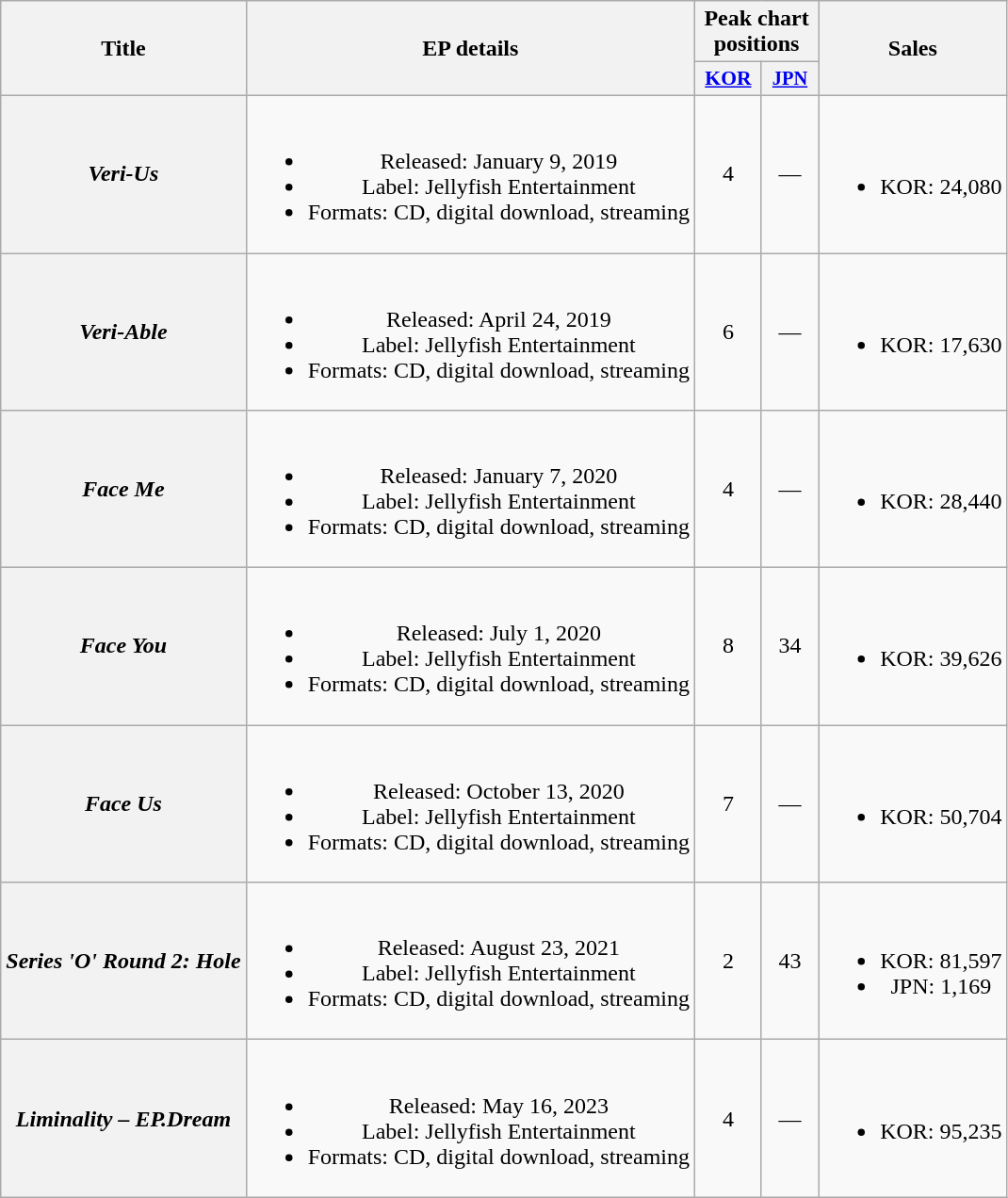<table class="wikitable plainrowheaders" style="text-align:center;">
<tr>
<th scope="col" rowspan="2">Title</th>
<th scope="col" rowspan="2">EP details</th>
<th scope="col" style="width:5em;" colspan="2">Peak chart positions</th>
<th scope="col" rowspan="2">Sales</th>
</tr>
<tr>
<th scope="col" style="width:2.2em;font-size:90%;"><a href='#'>KOR</a><br></th>
<th scope="col" style="width:2em;font-size:85%;"><a href='#'>JPN</a><br></th>
</tr>
<tr>
<th scope="row"><em>Veri-Us</em></th>
<td><br><ul><li>Released: January 9, 2019</li><li>Label: Jellyfish Entertainment</li><li>Formats: CD, digital download, streaming</li></ul></td>
<td>4</td>
<td>—</td>
<td><br><ul><li>KOR: 24,080</li></ul></td>
</tr>
<tr>
<th scope="row"><em>Veri-Able</em></th>
<td><br><ul><li>Released: April 24, 2019</li><li>Label: Jellyfish Entertainment</li><li>Formats: CD, digital download, streaming</li></ul></td>
<td>6</td>
<td>—</td>
<td><br><ul><li>KOR: 17,630</li></ul></td>
</tr>
<tr>
<th scope="row"><em>Face Me</em></th>
<td><br><ul><li>Released: January 7, 2020</li><li>Label: Jellyfish Entertainment</li><li>Formats: CD, digital download, streaming</li></ul></td>
<td>4</td>
<td>—</td>
<td><br><ul><li>KOR: 28,440</li></ul></td>
</tr>
<tr>
<th scope="row"><em>Face You</em></th>
<td><br><ul><li>Released: July 1, 2020</li><li>Label: Jellyfish Entertainment</li><li>Formats: CD, digital download, streaming</li></ul></td>
<td>8</td>
<td>34</td>
<td><br><ul><li>KOR: 39,626</li></ul></td>
</tr>
<tr>
<th scope="row"><em>Face Us</em></th>
<td><br><ul><li>Released: October 13, 2020</li><li>Label: Jellyfish Entertainment</li><li>Formats: CD, digital download, streaming</li></ul></td>
<td>7</td>
<td>—</td>
<td><br><ul><li>KOR: 50,704</li></ul></td>
</tr>
<tr>
<th scope="row"><em>Series 'O' Round 2: Hole</em></th>
<td><br><ul><li>Released: August 23, 2021</li><li>Label: Jellyfish Entertainment</li><li>Formats: CD, digital download, streaming</li></ul></td>
<td>2</td>
<td>43</td>
<td><br><ul><li>KOR: 81,597</li><li>JPN: 1,169</li></ul></td>
</tr>
<tr>
<th scope="row"><em>Liminality – EP.Dream</em></th>
<td><br><ul><li>Released: May 16, 2023</li><li>Label: Jellyfish Entertainment</li><li>Formats: CD, digital download, streaming</li></ul></td>
<td>4</td>
<td>—</td>
<td><br><ul><li>KOR: 95,235</li></ul></td>
</tr>
</table>
